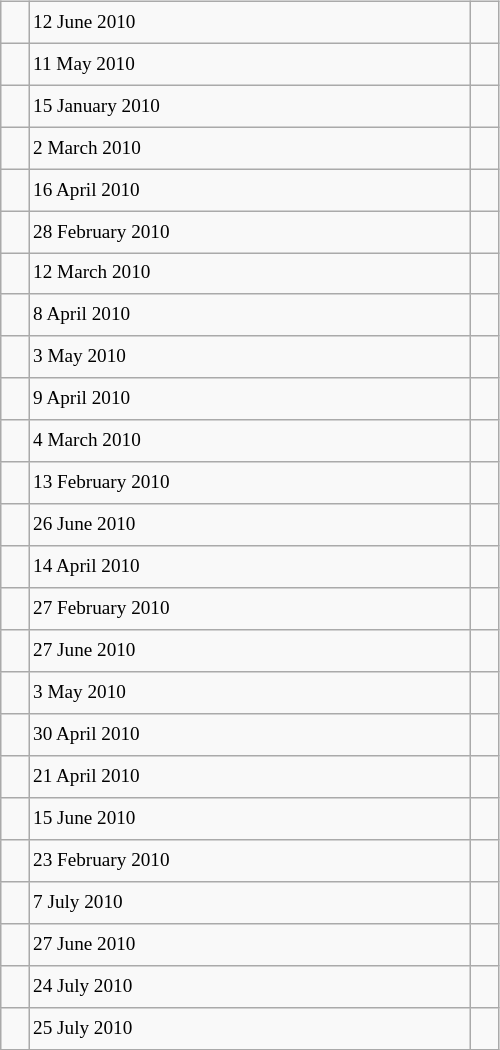<table class="wikitable" style="font-size: 80%; float: left; width: 26em; margin-right: 1em; height: 700px">
<tr>
<td></td>
<td>12 June 2010</td>
<td></td>
</tr>
<tr>
<td></td>
<td>11 May 2010</td>
<td></td>
</tr>
<tr>
<td></td>
<td>15 January 2010</td>
<td></td>
</tr>
<tr>
<td></td>
<td>2 March 2010</td>
<td></td>
</tr>
<tr>
<td></td>
<td>16 April 2010</td>
<td></td>
</tr>
<tr>
<td></td>
<td>28 February 2010</td>
<td></td>
</tr>
<tr>
<td></td>
<td>12 March 2010</td>
<td></td>
</tr>
<tr>
<td></td>
<td>8 April 2010</td>
<td></td>
</tr>
<tr>
<td></td>
<td>3 May 2010</td>
<td></td>
</tr>
<tr>
<td></td>
<td>9 April 2010</td>
<td></td>
</tr>
<tr>
<td></td>
<td>4 March 2010</td>
<td></td>
</tr>
<tr>
<td></td>
<td>13 February 2010</td>
<td></td>
</tr>
<tr>
<td></td>
<td>26 June 2010</td>
<td></td>
</tr>
<tr>
<td></td>
<td>14 April 2010</td>
<td></td>
</tr>
<tr>
<td></td>
<td>27 February 2010</td>
<td></td>
</tr>
<tr>
<td></td>
<td>27 June 2010</td>
<td></td>
</tr>
<tr>
<td></td>
<td>3 May 2010</td>
<td></td>
</tr>
<tr>
<td></td>
<td>30 April 2010</td>
<td></td>
</tr>
<tr>
<td></td>
<td>21 April 2010</td>
<td></td>
</tr>
<tr>
<td></td>
<td>15 June 2010</td>
<td></td>
</tr>
<tr>
<td></td>
<td>23 February 2010</td>
<td></td>
</tr>
<tr>
<td></td>
<td>7 July 2010</td>
<td></td>
</tr>
<tr>
<td></td>
<td>27 June 2010</td>
<td></td>
</tr>
<tr>
<td></td>
<td>24 July 2010</td>
<td></td>
</tr>
<tr>
<td></td>
<td>25 July 2010</td>
<td></td>
</tr>
</table>
